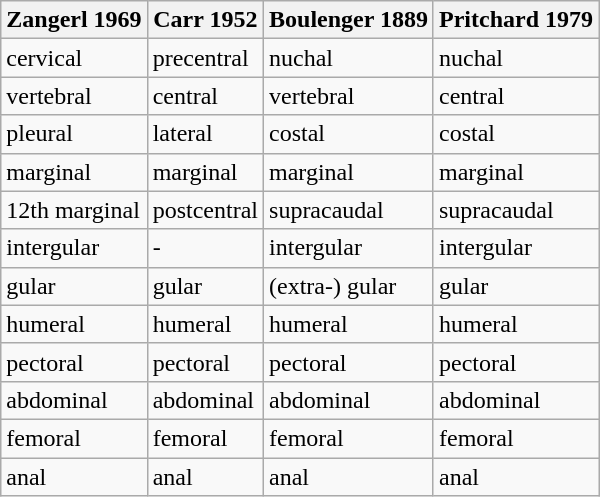<table class="wikitable">
<tr>
<th>Zangerl 1969</th>
<th>Carr 1952</th>
<th>Boulenger 1889</th>
<th>Pritchard 1979</th>
</tr>
<tr>
<td>cervical</td>
<td>precentral</td>
<td>nuchal</td>
<td>nuchal</td>
</tr>
<tr>
<td>vertebral</td>
<td>central</td>
<td>vertebral</td>
<td>central</td>
</tr>
<tr>
<td>pleural</td>
<td>lateral</td>
<td>costal</td>
<td>costal</td>
</tr>
<tr>
<td>marginal</td>
<td>marginal</td>
<td>marginal</td>
<td>marginal</td>
</tr>
<tr>
<td>12th marginal</td>
<td>postcentral</td>
<td>supracaudal</td>
<td>supracaudal</td>
</tr>
<tr>
<td>intergular</td>
<td>-</td>
<td>intergular</td>
<td>intergular</td>
</tr>
<tr>
<td>gular</td>
<td>gular</td>
<td>(extra-) gular</td>
<td>gular</td>
</tr>
<tr>
<td>humeral</td>
<td>humeral</td>
<td>humeral</td>
<td>humeral</td>
</tr>
<tr>
<td>pectoral</td>
<td>pectoral</td>
<td>pectoral</td>
<td>pectoral</td>
</tr>
<tr>
<td>abdominal</td>
<td>abdominal</td>
<td>abdominal</td>
<td>abdominal</td>
</tr>
<tr>
<td>femoral</td>
<td>femoral</td>
<td>femoral</td>
<td>femoral</td>
</tr>
<tr>
<td>anal</td>
<td>anal</td>
<td>anal</td>
<td>anal</td>
</tr>
</table>
